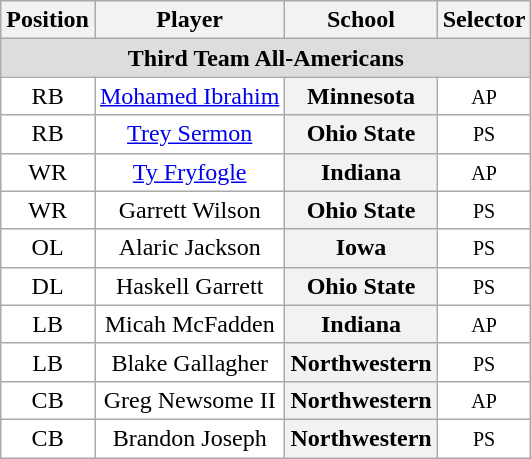<table class="wikitable">
<tr>
<th>Position</th>
<th>Player</th>
<th>School</th>
<th>Selector</th>
</tr>
<tr>
<td colspan="4" style="text-align:center; background:#ddd;"><strong>Third Team All-Americans</strong></td>
</tr>
<tr style="text-align:center;">
<td style="background:white">RB</td>
<td style="background:white"><a href='#'>Mohamed Ibrahim</a></td>
<th style=>Minnesota</th>
<td style="background:white"><small>AP</small></td>
</tr>
<tr style="text-align:center;">
<td style="background:white">RB</td>
<td style="background:white"><a href='#'>Trey Sermon</a></td>
<th style=>Ohio State</th>
<td style="background:white"><small>PS</small></td>
</tr>
<tr style="text-align:center;">
<td style="background:white">WR</td>
<td style="background:white"><a href='#'>Ty Fryfogle</a></td>
<th style=>Indiana</th>
<td style="background:white"><small>AP</small></td>
</tr>
<tr style="text-align:center;">
<td style="background:white">WR</td>
<td style="background:white">Garrett Wilson</td>
<th style=>Ohio State</th>
<td style="background:white"><small>PS</small></td>
</tr>
<tr style="text-align:center;">
<td style="background:white">OL</td>
<td style="background:white">Alaric Jackson</td>
<th style=>Iowa</th>
<td style="background:white"><small>PS</small></td>
</tr>
<tr style="text-align:center;">
<td style="background:white">DL</td>
<td style="background:white">Haskell Garrett</td>
<th style=>Ohio State</th>
<td style="background:white"><small>PS</small></td>
</tr>
<tr style="text-align:center;">
<td style="background:white">LB</td>
<td style="background:white">Micah McFadden</td>
<th style=>Indiana</th>
<td style="background:white"><small>AP</small></td>
</tr>
<tr style="text-align:center;">
<td style="background:white">LB</td>
<td style="background:white">Blake Gallagher</td>
<th style=>Northwestern</th>
<td style="background:white"><small>PS</small></td>
</tr>
<tr style="text-align:center;">
<td style="background:white">CB</td>
<td style="background:white">Greg Newsome II</td>
<th style=>Northwestern</th>
<td style="background:white"><small>AP</small></td>
</tr>
<tr style="text-align:center;">
<td style="background:white">CB</td>
<td style="background:white">Brandon Joseph</td>
<th style=>Northwestern</th>
<td style="background:white"><small>PS</small></td>
</tr>
</table>
